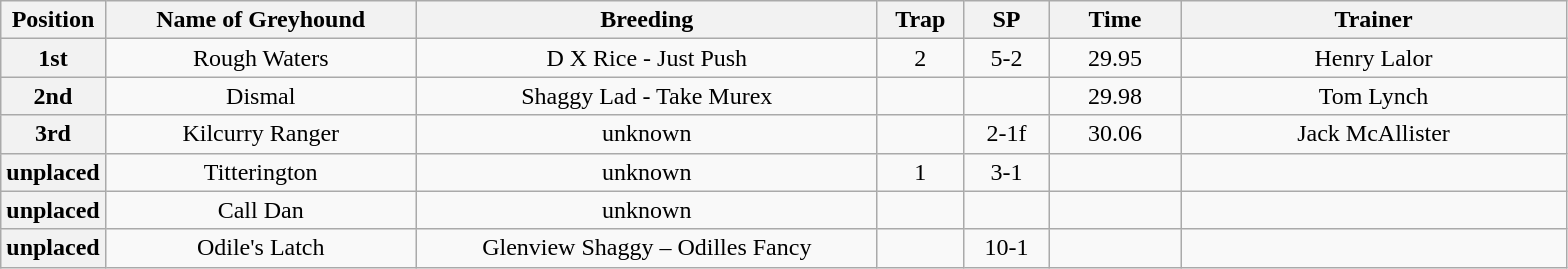<table class="wikitable" style="text-align:center">
<tr>
<th width=50>Position</th>
<th width=200>Name of Greyhound</th>
<th width=300>Breeding</th>
<th width=50>Trap</th>
<th width=50>SP</th>
<th width=80>Time</th>
<th width=250>Trainer</th>
</tr>
<tr>
<th>1st</th>
<td>Rough Waters</td>
<td>D X Rice - Just Push</td>
<td>2</td>
<td>5-2</td>
<td>29.95</td>
<td>Henry Lalor</td>
</tr>
<tr>
<th>2nd</th>
<td>Dismal</td>
<td>Shaggy Lad - Take Murex</td>
<td></td>
<td></td>
<td>29.98</td>
<td>Tom Lynch</td>
</tr>
<tr>
<th>3rd</th>
<td>Kilcurry Ranger</td>
<td>unknown</td>
<td></td>
<td>2-1f</td>
<td>30.06</td>
<td>Jack McAllister</td>
</tr>
<tr>
<th>unplaced</th>
<td>Titterington</td>
<td>unknown</td>
<td>1</td>
<td>3-1</td>
<td></td>
<td></td>
</tr>
<tr>
<th>unplaced</th>
<td>Call Dan</td>
<td>unknown</td>
<td></td>
<td></td>
<td></td>
<td></td>
</tr>
<tr>
<th>unplaced</th>
<td>Odile's Latch</td>
<td>Glenview Shaggy – Odilles Fancy</td>
<td></td>
<td>10-1</td>
<td></td>
<td></td>
</tr>
</table>
